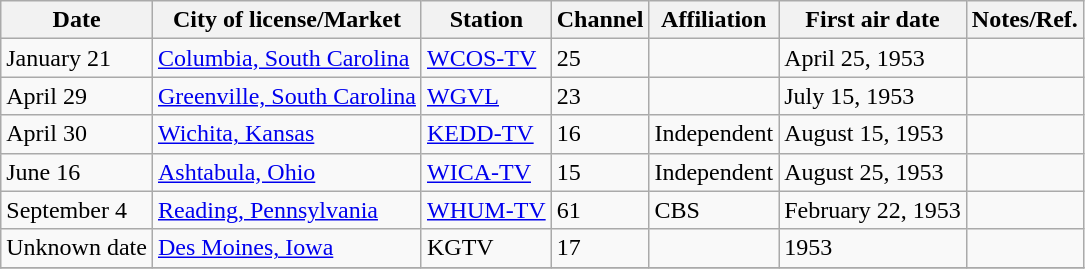<table class="wikitable unsortable">
<tr>
<th>Date</th>
<th>City of license/Market</th>
<th>Station</th>
<th>Channel</th>
<th>Affiliation</th>
<th>First air date</th>
<th>Notes/Ref.</th>
</tr>
<tr>
<td>January 21</td>
<td><a href='#'>Columbia, South Carolina</a></td>
<td><a href='#'>WCOS-TV</a></td>
<td>25</td>
<td></td>
<td>April 25, 1953</td>
<td></td>
</tr>
<tr>
<td>April 29</td>
<td><a href='#'>Greenville, South Carolina</a></td>
<td><a href='#'>WGVL</a></td>
<td>23</td>
<td></td>
<td>July 15, 1953</td>
<td></td>
</tr>
<tr>
<td>April 30</td>
<td><a href='#'>Wichita, Kansas</a></td>
<td><a href='#'>KEDD-TV</a></td>
<td>16</td>
<td>Independent</td>
<td>August 15, 1953</td>
<td></td>
</tr>
<tr>
<td>June 16</td>
<td><a href='#'>Ashtabula, Ohio</a></td>
<td><a href='#'>WICA-TV</a></td>
<td>15</td>
<td>Independent</td>
<td>August 25, 1953</td>
<td></td>
</tr>
<tr>
<td>September 4</td>
<td><a href='#'>Reading, Pennsylvania</a></td>
<td><a href='#'>WHUM-TV</a></td>
<td>61</td>
<td>CBS</td>
<td>February 22, 1953</td>
<td></td>
</tr>
<tr>
<td>Unknown date</td>
<td><a href='#'>Des Moines, Iowa</a></td>
<td>KGTV</td>
<td>17</td>
<td></td>
<td>1953</td>
<td></td>
</tr>
<tr>
</tr>
</table>
